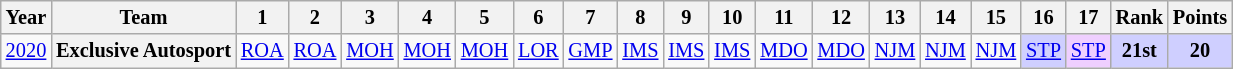<table class="wikitable" style="text-align:center; font-size:85%">
<tr>
<th>Year</th>
<th>Team</th>
<th>1</th>
<th>2</th>
<th>3</th>
<th>4</th>
<th>5</th>
<th>6</th>
<th>7</th>
<th>8</th>
<th>9</th>
<th>10</th>
<th>11</th>
<th>12</th>
<th>13</th>
<th>14</th>
<th>15</th>
<th>16</th>
<th>17</th>
<th>Rank</th>
<th>Points</th>
</tr>
<tr>
<td><a href='#'>2020</a></td>
<th nowrap>Exclusive Autosport</th>
<td><a href='#'>ROA</a></td>
<td><a href='#'>ROA</a></td>
<td><a href='#'>MOH</a></td>
<td><a href='#'>MOH</a></td>
<td><a href='#'>MOH</a></td>
<td><a href='#'>LOR</a></td>
<td><a href='#'>GMP</a></td>
<td><a href='#'>IMS</a></td>
<td><a href='#'>IMS</a></td>
<td><a href='#'>IMS</a></td>
<td><a href='#'>MDO</a></td>
<td><a href='#'>MDO</a></td>
<td><a href='#'>NJM</a></td>
<td><a href='#'>NJM</a></td>
<td><a href='#'>NJM</a></td>
<td style="background:#CFCFFF;"><a href='#'>STP</a><br></td>
<td style="background:#EFCFFF;"><a href='#'>STP</a><br></td>
<th style="background:#CFCFFF;">21st</th>
<th style="background:#CFCFFF;">20</th>
</tr>
</table>
